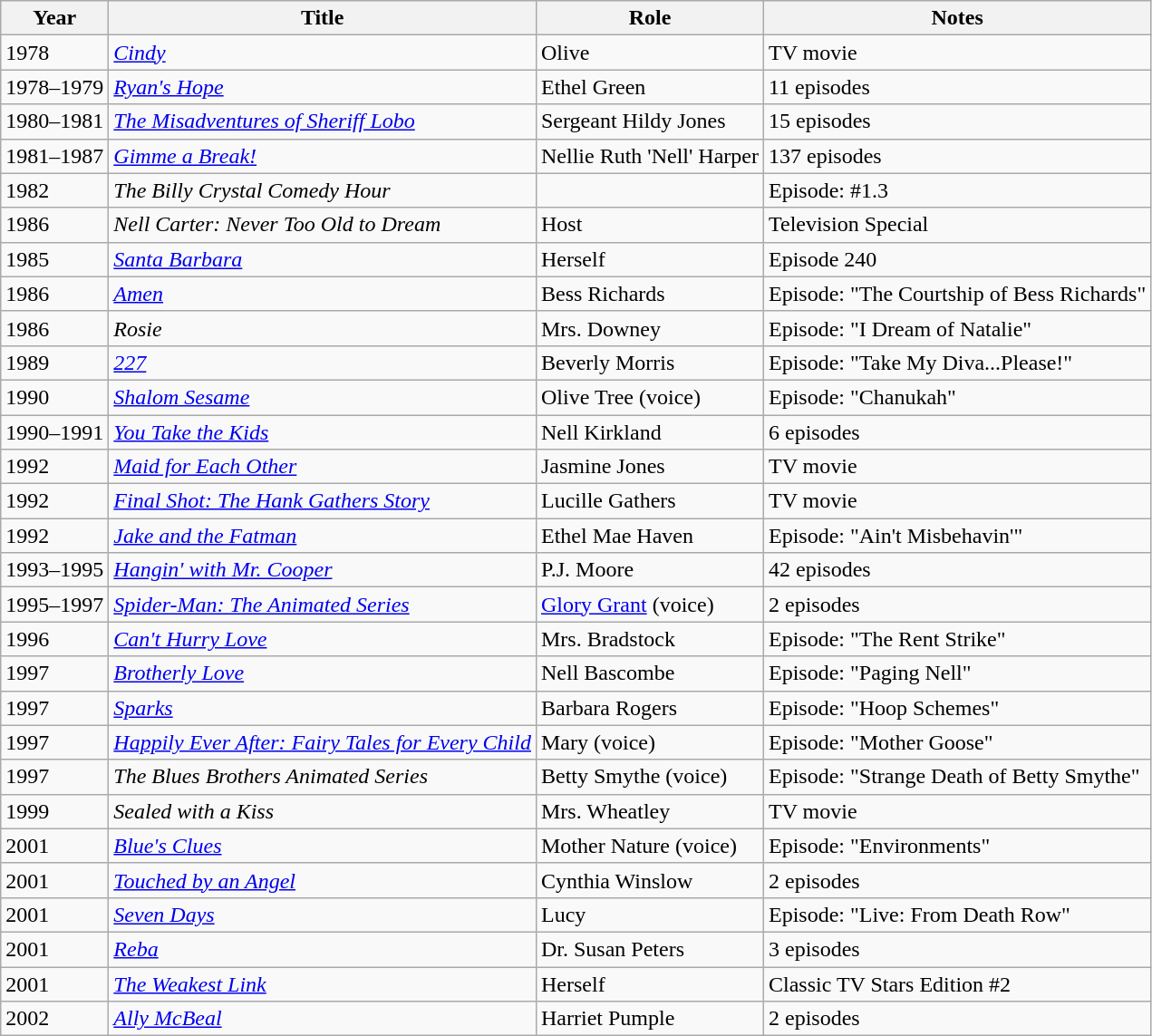<table class="wikitable sortable">
<tr>
<th>Year</th>
<th>Title</th>
<th>Role</th>
<th class="unsortable">Notes</th>
</tr>
<tr>
<td>1978</td>
<td><em><a href='#'>Cindy</a></em></td>
<td>Olive</td>
<td>TV movie</td>
</tr>
<tr>
<td>1978–1979</td>
<td><em><a href='#'>Ryan's Hope</a></em></td>
<td>Ethel Green</td>
<td>11 episodes</td>
</tr>
<tr>
<td>1980–1981</td>
<td><em><a href='#'>The Misadventures of Sheriff Lobo</a></em></td>
<td>Sergeant Hildy Jones</td>
<td>15 episodes</td>
</tr>
<tr>
<td>1981–1987</td>
<td><em><a href='#'>Gimme a Break!</a></em></td>
<td>Nellie Ruth 'Nell' Harper</td>
<td>137 episodes</td>
</tr>
<tr>
<td>1982</td>
<td><em>The Billy Crystal Comedy Hour</em></td>
<td></td>
<td>Episode: #1.3</td>
</tr>
<tr>
<td>1986</td>
<td><em>Nell Carter: Never Too Old to Dream</em></td>
<td>Host</td>
<td>Television Special</td>
</tr>
<tr>
<td>1985</td>
<td><em><a href='#'>Santa Barbara</a></em></td>
<td>Herself</td>
<td>Episode 240</td>
</tr>
<tr>
<td>1986</td>
<td><em><a href='#'>Amen</a></em></td>
<td>Bess Richards</td>
<td>Episode: "The Courtship of Bess Richards"</td>
</tr>
<tr>
<td>1986</td>
<td><em>Rosie</em></td>
<td>Mrs. Downey</td>
<td>Episode: "I Dream of Natalie"</td>
</tr>
<tr>
<td>1989</td>
<td><em><a href='#'>227</a></em></td>
<td>Beverly Morris</td>
<td>Episode: "Take My Diva...Please!"</td>
</tr>
<tr>
<td>1990</td>
<td><em><a href='#'>Shalom Sesame</a></em></td>
<td>Olive Tree (voice)</td>
<td>Episode: "Chanukah"</td>
</tr>
<tr>
<td>1990–1991</td>
<td><em><a href='#'>You Take the Kids</a></em></td>
<td>Nell Kirkland</td>
<td>6 episodes</td>
</tr>
<tr>
<td>1992</td>
<td><em><a href='#'>Maid for Each Other</a></em></td>
<td>Jasmine Jones</td>
<td>TV movie</td>
</tr>
<tr>
<td>1992</td>
<td><em><a href='#'>Final Shot: The Hank Gathers Story</a></em></td>
<td>Lucille Gathers</td>
<td>TV movie</td>
</tr>
<tr>
<td>1992</td>
<td><em><a href='#'>Jake and the Fatman</a></em></td>
<td>Ethel Mae Haven</td>
<td>Episode: "Ain't Misbehavin'"</td>
</tr>
<tr>
<td>1993–1995</td>
<td><em><a href='#'>Hangin' with Mr. Cooper</a></em></td>
<td>P.J. Moore</td>
<td>42 episodes</td>
</tr>
<tr>
<td>1995–1997</td>
<td><em><a href='#'>Spider-Man: The Animated Series</a></em></td>
<td><a href='#'>Glory Grant</a> (voice)</td>
<td>2 episodes</td>
</tr>
<tr>
<td>1996</td>
<td><em><a href='#'>Can't Hurry Love</a></em></td>
<td>Mrs. Bradstock</td>
<td>Episode: "The Rent Strike"</td>
</tr>
<tr>
<td>1997</td>
<td><em><a href='#'>Brotherly Love</a></em></td>
<td>Nell Bascombe</td>
<td>Episode: "Paging Nell"</td>
</tr>
<tr>
<td>1997</td>
<td><em><a href='#'>Sparks</a></em></td>
<td>Barbara Rogers</td>
<td>Episode: "Hoop Schemes"</td>
</tr>
<tr>
<td>1997</td>
<td><em><a href='#'>Happily Ever After: Fairy Tales for Every Child</a></em></td>
<td>Mary (voice)</td>
<td>Episode: "Mother Goose"</td>
</tr>
<tr>
<td>1997</td>
<td><em>The Blues Brothers Animated Series</em></td>
<td>Betty Smythe (voice)</td>
<td>Episode: "Strange Death of Betty Smythe"</td>
</tr>
<tr>
<td>1999</td>
<td><em>Sealed with a Kiss</em></td>
<td>Mrs. Wheatley</td>
<td>TV movie</td>
</tr>
<tr>
<td>2001</td>
<td><em><a href='#'>Blue's Clues</a></em></td>
<td>Mother Nature (voice)</td>
<td>Episode: "Environments"</td>
</tr>
<tr>
<td>2001</td>
<td><em><a href='#'>Touched by an Angel</a></em></td>
<td>Cynthia Winslow</td>
<td>2 episodes</td>
</tr>
<tr>
<td>2001</td>
<td><em><a href='#'>Seven Days</a></em></td>
<td>Lucy</td>
<td>Episode: "Live: From Death Row"</td>
</tr>
<tr>
<td>2001</td>
<td><em><a href='#'>Reba</a></em></td>
<td>Dr. Susan Peters</td>
<td>3 episodes</td>
</tr>
<tr>
<td>2001</td>
<td><em><a href='#'>The Weakest Link</a></em></td>
<td>Herself</td>
<td>Classic TV Stars Edition #2</td>
</tr>
<tr>
<td>2002</td>
<td><em><a href='#'>Ally McBeal</a></em></td>
<td>Harriet Pumple</td>
<td>2 episodes</td>
</tr>
</table>
